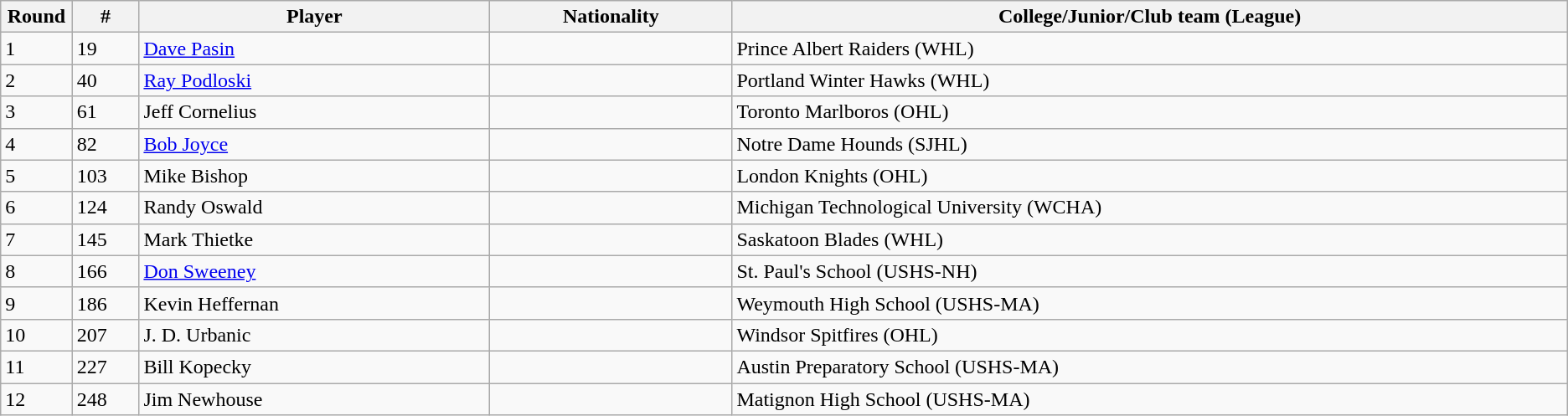<table class="wikitable">
<tr align="center">
<th bgcolor="#DDDDFF" width="4.0%">Round</th>
<th bgcolor="#DDDDFF" width="4.0%">#</th>
<th bgcolor="#DDDDFF" width="21.0%">Player</th>
<th bgcolor="#DDDDFF" width="14.5%">Nationality</th>
<th bgcolor="#DDDDFF" width="50.0%">College/Junior/Club team (League)</th>
</tr>
<tr>
<td>1</td>
<td>19</td>
<td><a href='#'>Dave Pasin</a></td>
<td></td>
<td>Prince Albert Raiders (WHL)</td>
</tr>
<tr>
<td>2</td>
<td>40</td>
<td><a href='#'>Ray Podloski</a></td>
<td></td>
<td>Portland Winter Hawks (WHL)</td>
</tr>
<tr>
<td>3</td>
<td>61</td>
<td>Jeff Cornelius</td>
<td></td>
<td>Toronto Marlboros (OHL)</td>
</tr>
<tr>
<td>4</td>
<td>82</td>
<td><a href='#'>Bob Joyce</a></td>
<td></td>
<td>Notre Dame Hounds (SJHL)</td>
</tr>
<tr>
<td>5</td>
<td>103</td>
<td>Mike Bishop</td>
<td></td>
<td>London Knights (OHL)</td>
</tr>
<tr>
<td>6</td>
<td>124</td>
<td>Randy Oswald</td>
<td></td>
<td>Michigan Technological University (WCHA)</td>
</tr>
<tr>
<td>7</td>
<td>145</td>
<td>Mark Thietke</td>
<td></td>
<td>Saskatoon Blades (WHL)</td>
</tr>
<tr>
<td>8</td>
<td>166</td>
<td><a href='#'>Don Sweeney</a></td>
<td></td>
<td>St. Paul's School (USHS-NH)</td>
</tr>
<tr>
<td>9</td>
<td>186</td>
<td>Kevin Heffernan</td>
<td></td>
<td>Weymouth High School (USHS-MA)</td>
</tr>
<tr>
<td>10</td>
<td>207</td>
<td>J. D. Urbanic</td>
<td></td>
<td>Windsor Spitfires (OHL)</td>
</tr>
<tr>
<td>11</td>
<td>227</td>
<td>Bill Kopecky</td>
<td></td>
<td>Austin Preparatory School (USHS-MA)</td>
</tr>
<tr>
<td>12</td>
<td>248</td>
<td>Jim Newhouse</td>
<td></td>
<td>Matignon High School (USHS-MA)</td>
</tr>
</table>
